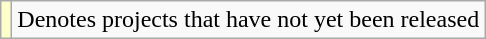<table class="wikitable">
<tr>
<td style="background:#FFFFCC;"></td>
<td>Denotes projects that have not yet been released</td>
</tr>
</table>
